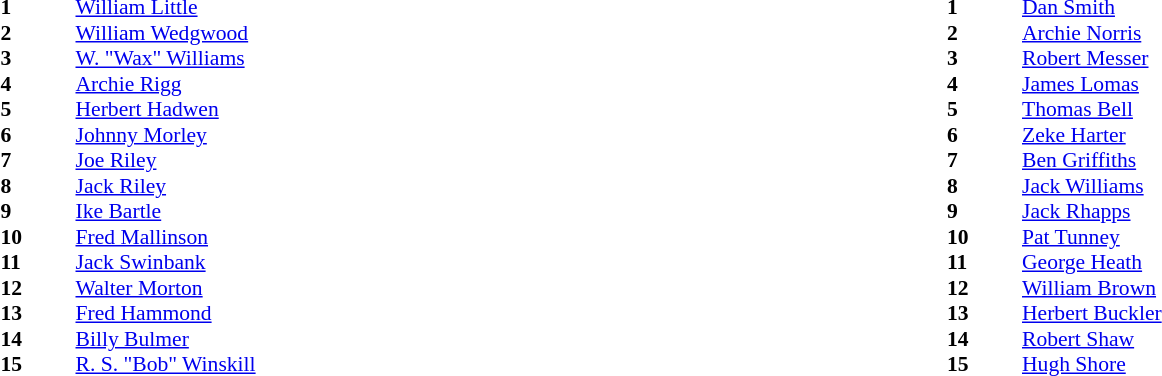<table width="100%">
<tr>
<td valign="top" width="50%"><br><table style="font-size: 90%" cellspacing="0" cellpadding="0">
<tr>
<th width="50"></th>
</tr>
<tr>
<td><strong>1</strong></td>
<td><a href='#'>William Little</a></td>
</tr>
<tr>
<td><strong>2</strong></td>
<td><a href='#'>William Wedgwood</a></td>
</tr>
<tr>
<td><strong>3</strong></td>
<td><a href='#'>W. "Wax" Williams</a></td>
</tr>
<tr>
<td><strong>4</strong></td>
<td><a href='#'>Archie Rigg</a></td>
</tr>
<tr>
<td><strong>5</strong></td>
<td><a href='#'>Herbert Hadwen</a></td>
</tr>
<tr>
<td><strong>6</strong></td>
<td><a href='#'>Johnny Morley</a></td>
</tr>
<tr>
<td><strong>7</strong></td>
<td><a href='#'>Joe Riley</a></td>
</tr>
<tr>
<td><strong>8</strong></td>
<td><a href='#'>Jack Riley</a></td>
</tr>
<tr>
<td><strong>9</strong></td>
<td><a href='#'>Ike Bartle</a></td>
</tr>
<tr>
<td><strong>10</strong></td>
<td><a href='#'>Fred Mallinson</a></td>
</tr>
<tr>
<td><strong>11</strong></td>
<td><a href='#'>Jack Swinbank</a></td>
</tr>
<tr>
<td><strong>12</strong></td>
<td><a href='#'>Walter Morton</a></td>
</tr>
<tr>
<td><strong>13</strong></td>
<td><a href='#'>Fred Hammond</a></td>
</tr>
<tr>
<td><strong>14</strong></td>
<td><a href='#'>Billy Bulmer</a></td>
</tr>
<tr>
<td><strong>15</strong></td>
<td><a href='#'>R. S. "Bob" Winskill</a></td>
</tr>
</table>
</td>
<td valign="top" width="50%"><br><table style="font-size: 90%" cellspacing="0" cellpadding="0">
<tr>
<th width="50"></th>
</tr>
<tr>
<td><strong>1</strong></td>
<td><a href='#'>Dan Smith</a></td>
</tr>
<tr>
<td><strong>2</strong></td>
<td><a href='#'>Archie Norris</a></td>
</tr>
<tr>
<td><strong>3</strong></td>
<td><a href='#'>Robert Messer</a></td>
</tr>
<tr>
<td><strong>4</strong></td>
<td><a href='#'>James Lomas</a></td>
</tr>
<tr>
<td><strong>5</strong></td>
<td><a href='#'>Thomas Bell</a></td>
</tr>
<tr>
<td><strong>6</strong></td>
<td><a href='#'>Zeke Harter</a></td>
</tr>
<tr>
<td><strong>7</strong></td>
<td><a href='#'>Ben Griffiths</a></td>
</tr>
<tr>
<td><strong>8</strong></td>
<td><a href='#'>Jack Williams</a></td>
</tr>
<tr>
<td><strong>9</strong></td>
<td><a href='#'>Jack Rhapps</a></td>
</tr>
<tr>
<td><strong>10</strong></td>
<td><a href='#'>Pat Tunney</a></td>
</tr>
<tr>
<td><strong>11</strong></td>
<td><a href='#'>George Heath</a></td>
</tr>
<tr>
<td><strong>12</strong></td>
<td><a href='#'>William Brown</a></td>
</tr>
<tr>
<td><strong>13</strong></td>
<td><a href='#'>Herbert Buckler</a></td>
</tr>
<tr>
<td><strong>14</strong></td>
<td><a href='#'>Robert Shaw</a></td>
</tr>
<tr>
<td><strong>15</strong></td>
<td><a href='#'>Hugh Shore</a></td>
</tr>
</table>
</td>
</tr>
</table>
